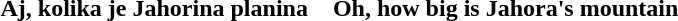<table>
<tr>
<th width="50%">Aj, kolika je Jahorina planina</th>
<th width="50%">Oh, how big is Jahora's mountain</th>
</tr>
<tr>
<td valign="top"><br></td>
<td valign="top"><br></td>
</tr>
</table>
